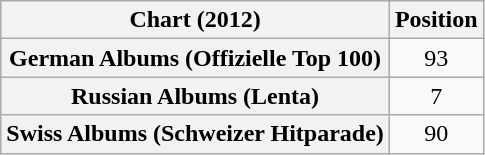<table class="wikitable sortable plainrowheaders">
<tr>
<th scope="col">Chart (2012)</th>
<th scope="col">Position</th>
</tr>
<tr>
<th scope="row">German Albums (Offizielle Top 100)</th>
<td style="text-align:center;">93</td>
</tr>
<tr>
<th scope="row">Russian Albums (Lenta)</th>
<td style="text-align:center;">7</td>
</tr>
<tr>
<th scope="row">Swiss Albums (Schweizer Hitparade)</th>
<td style="text-align:center;">90</td>
</tr>
</table>
